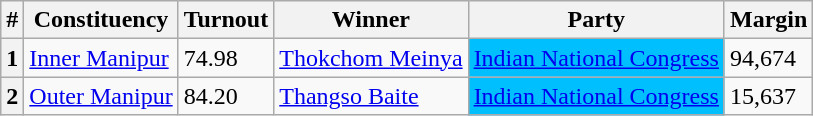<table class="wikitable sortable">
<tr>
<th>#</th>
<th>Constituency</th>
<th>Turnout</th>
<th>Winner</th>
<th>Party</th>
<th>Margin</th>
</tr>
<tr>
<th>1</th>
<td><a href='#'>Inner Manipur</a></td>
<td>74.98 </td>
<td><a href='#'>Thokchom Meinya</a></td>
<td bgcolor=#00bfff><a href='#'>Indian National Congress</a></td>
<td>94,674</td>
</tr>
<tr>
<th>2</th>
<td><a href='#'>Outer Manipur</a></td>
<td>84.20 </td>
<td><a href='#'>Thangso Baite</a></td>
<td bgcolor=#00bfff><a href='#'>Indian National Congress</a></td>
<td>15,637</td>
</tr>
</table>
